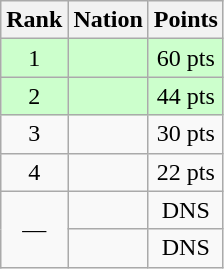<table class="wikitable sortable" style="text-align:center">
<tr>
<th>Rank</th>
<th>Nation</th>
<th>Points</th>
</tr>
<tr style="background-color:#ccffcc">
<td>1</td>
<td align=left></td>
<td>60 pts</td>
</tr>
<tr style="background-color:#ccffcc">
<td>2</td>
<td align=left></td>
<td>44 pts</td>
</tr>
<tr>
<td>3</td>
<td align=left></td>
<td>30 pts</td>
</tr>
<tr>
<td>4</td>
<td align=left></td>
<td>22 pts</td>
</tr>
<tr>
<td rowspan=2>—</td>
<td align=left></td>
<td>DNS</td>
</tr>
<tr>
<td align=left></td>
<td>DNS</td>
</tr>
</table>
